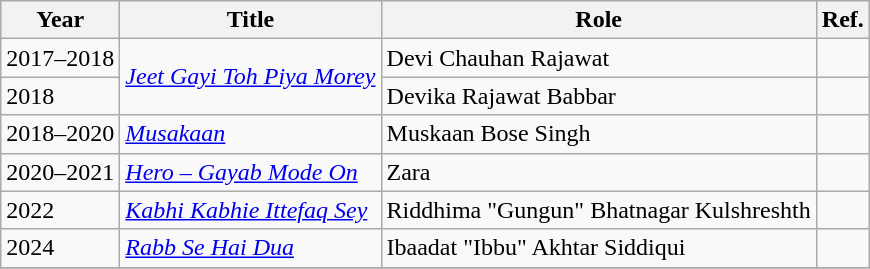<table class="wikitable sortable">
<tr>
<th>Year</th>
<th>Title</th>
<th>Role</th>
<th class="unsortable">Ref.</th>
</tr>
<tr>
<td>2017–2018</td>
<td rowspan="2"><em><a href='#'>Jeet Gayi Toh Piya Morey</a></em></td>
<td>Devi Chauhan Rajawat</td>
<td></td>
</tr>
<tr>
<td>2018</td>
<td>Devika Rajawat Babbar</td>
<td></td>
</tr>
<tr>
<td>2018–2020</td>
<td><em><a href='#'>Musakaan</a></em></td>
<td>Muskaan Bose Singh</td>
<td></td>
</tr>
<tr>
<td>2020–2021</td>
<td><em><a href='#'>Hero – Gayab Mode On</a></em></td>
<td>Zara</td>
<td></td>
</tr>
<tr>
<td>2022</td>
<td><em><a href='#'>Kabhi Kabhie Ittefaq Sey</a></em></td>
<td>Riddhima "Gungun" Bhatnagar Kulshreshth</td>
<td></td>
</tr>
<tr>
<td>2024</td>
<td><em><a href='#'>Rabb Se Hai Dua</a></em></td>
<td>Ibaadat "Ibbu" Akhtar Siddiqui</td>
<td></td>
</tr>
<tr>
</tr>
</table>
